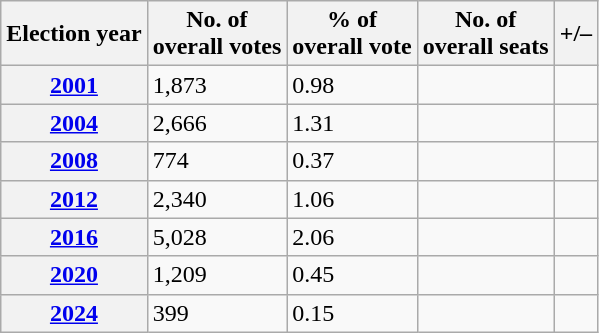<table class=wikitable>
<tr>
<th>Election year</th>
<th>No. of<br>overall votes</th>
<th>% of<br>overall vote</th>
<th>No. of<br>overall seats</th>
<th>+/–</th>
</tr>
<tr>
<th><a href='#'>2001</a></th>
<td>1,873</td>
<td>0.98</td>
<td></td>
<td></td>
</tr>
<tr>
<th><a href='#'>2004</a></th>
<td>2,666</td>
<td>1.31</td>
<td></td>
<td></td>
</tr>
<tr>
<th><a href='#'>2008</a></th>
<td>774</td>
<td>0.37</td>
<td></td>
<td></td>
</tr>
<tr>
<th><a href='#'>2012</a></th>
<td>2,340</td>
<td>1.06</td>
<td></td>
<td></td>
</tr>
<tr>
<th><a href='#'>2016</a></th>
<td>5,028</td>
<td>2.06</td>
<td></td>
<td></td>
</tr>
<tr>
<th><a href='#'>2020</a></th>
<td>1,209</td>
<td>0.45</td>
<td></td>
<td></td>
</tr>
<tr>
<th><a href='#'>2024</a></th>
<td>399</td>
<td>0.15</td>
<td></td>
<td></td>
</tr>
</table>
